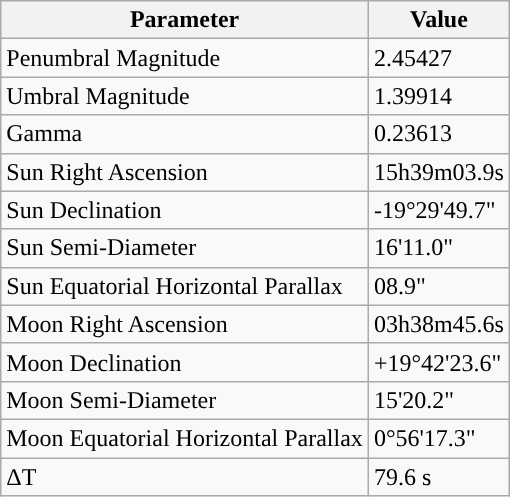<table class="wikitable">
<tr>
<th>Parameter</th>
<th>Value</th>
</tr>
<tr>
<td>Penumbral Magnitude</td>
<td>2.45427</td>
</tr>
<tr>
<td>Umbral Magnitude</td>
<td>1.39914</td>
</tr>
<tr>
<td>Gamma</td>
<td>0.23613</td>
</tr>
<tr>
<td>Sun Right Ascension</td>
<td>15h39m03.9s</td>
</tr>
<tr>
<td>Sun Declination</td>
<td>-19°29'49.7"</td>
</tr>
<tr>
<td>Sun Semi-Diameter</td>
<td>16'11.0"</td>
</tr>
<tr>
<td>Sun Equatorial Horizontal Parallax</td>
<td>08.9"</td>
</tr>
<tr>
<td>Moon Right Ascension</td>
<td>03h38m45.6s</td>
</tr>
<tr>
<td>Moon Declination</td>
<td>+19°42'23.6"</td>
</tr>
<tr>
<td>Moon Semi-Diameter</td>
<td>15'20.2"</td>
</tr>
<tr>
<td>Moon Equatorial Horizontal Parallax</td>
<td>0°56'17.3"</td>
</tr>
<tr>
<td>ΔT</td>
<td>79.6 s</td>
</tr>
</table>
